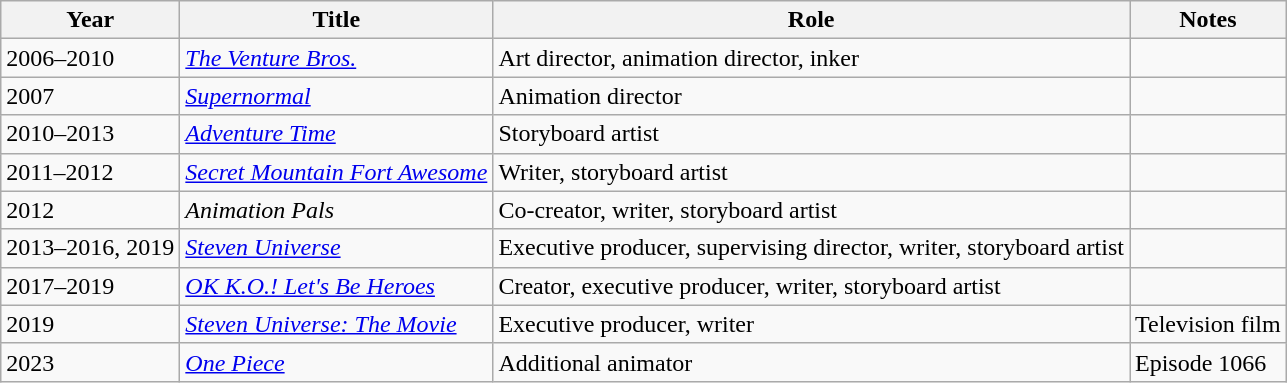<table class="wikitable sortable">
<tr>
<th>Year</th>
<th>Title</th>
<th>Role</th>
<th>Notes</th>
</tr>
<tr>
<td>2006–2010</td>
<td><em><a href='#'>The Venture Bros.</a></em></td>
<td>Art director, animation director, inker</td>
<td></td>
</tr>
<tr>
<td>2007</td>
<td><em><a href='#'>Supernormal</a></em></td>
<td>Animation director</td>
<td></td>
</tr>
<tr>
<td>2010–2013</td>
<td><em><a href='#'>Adventure Time</a></em></td>
<td>Storyboard artist</td>
<td></td>
</tr>
<tr>
<td>2011–2012</td>
<td><em><a href='#'>Secret Mountain Fort Awesome</a></em></td>
<td>Writer, storyboard artist</td>
<td></td>
</tr>
<tr>
<td>2012</td>
<td><em>Animation Pals</em></td>
<td>Co-creator, writer, storyboard artist</td>
<td></td>
</tr>
<tr>
<td>2013–2016, 2019</td>
<td><em><a href='#'>Steven Universe</a></em></td>
<td>Executive producer, supervising director, writer, storyboard artist</td>
<td></td>
</tr>
<tr>
<td>2017–2019</td>
<td><em><a href='#'>OK K.O.! Let's Be Heroes</a></em></td>
<td>Creator, executive producer, writer, storyboard artist</td>
<td></td>
</tr>
<tr>
<td>2019</td>
<td><em><a href='#'>Steven Universe: The Movie</a></em></td>
<td>Executive producer, writer</td>
<td>Television film</td>
</tr>
<tr>
<td>2023</td>
<td><em><a href='#'>One Piece</a></em></td>
<td>Additional animator</td>
<td>Episode 1066</td>
</tr>
</table>
